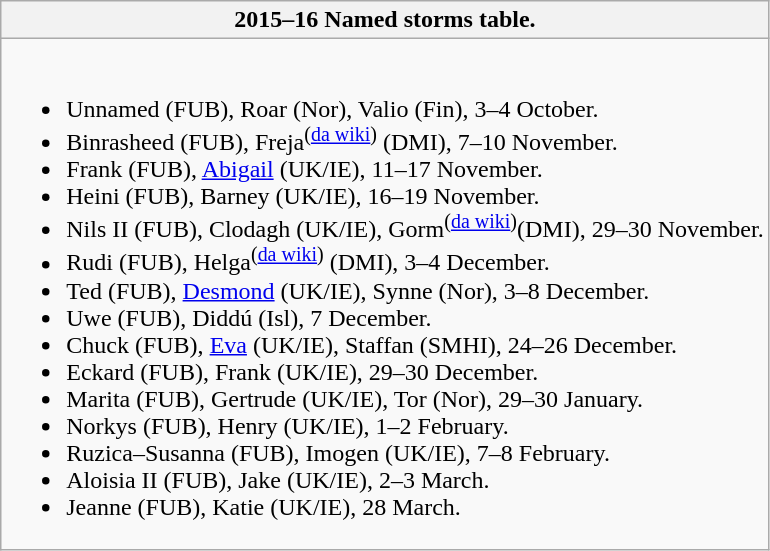<table class="wikitable collapsible innercollapse collapsed">
<tr>
<th>2015–16 Named storms table.</th>
</tr>
<tr>
<td><br><ul><li>Unnamed (FUB), Roar (Nor), Valio (Fin), 3–4 October.</li><li>Binrasheed (FUB), Freja<sup>(<a href='#'>da wiki</a>)</sup> (DMI), 7–10 November.</li><li>Frank (FUB), <a href='#'>Abigail</a> (UK/IE), 11–17 November.</li><li>Heini (FUB), Barney (UK/IE), 16–19 November.</li><li>Nils II (FUB), Clodagh (UK/IE), Gorm<sup>(<a href='#'>da wiki</a>)</sup>(DMI), 29–30 November.</li><li>Rudi (FUB), Helga<sup>(<a href='#'>da wiki</a>)</sup> (DMI), 3–4 December.</li><li>Ted (FUB), <a href='#'>Desmond</a> (UK/IE), Synne (Nor), 3–8 December.</li><li>Uwe (FUB), Diddú (Isl), 7 December.</li><li>Chuck (FUB), <a href='#'>Eva</a> (UK/IE), Staffan (SMHI), 24–26 December.</li><li>Eckard (FUB), Frank (UK/IE), 29–30 December.</li><li>Marita (FUB), Gertrude (UK/IE), Tor (Nor), 29–30 January.</li><li>Norkys (FUB), Henry (UK/IE), 1–2 February.</li><li>Ruzica–Susanna (FUB), Imogen (UK/IE), 7–8 February.</li><li>Aloisia II (FUB), Jake (UK/IE), 2–3 March.</li><li>Jeanne (FUB), Katie (UK/IE), 28 March.</li></ul></td>
</tr>
</table>
